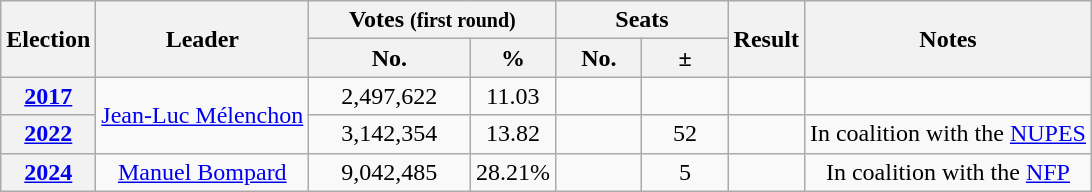<table class=wikitable style="text-align:center">
<tr>
<th rowspan=2>Election</th>
<th rowspan=2>Leader</th>
<th colspan=2>Votes <small>(first round)</small></th>
<th colspan=2>Seats</th>
<th rowspan=2>Result</th>
<th rowspan=2>Notes</th>
</tr>
<tr>
<th style="width:100px">No.</th>
<th style="width:50px">%</th>
<th style="width:50px">No.</th>
<th style="width:50px">±</th>
</tr>
<tr>
<th><a href='#'>2017</a></th>
<td rowspan="2"><a href='#'>Jean-Luc Mélenchon</a></td>
<td>2,497,622</td>
<td>11.03</td>
<td style="text-align:right;"></td>
<td></td>
<td></td>
<td></td>
</tr>
<tr>
<th><a href='#'>2022</a></th>
<td>3,142,354</td>
<td>13.82</td>
<td style="text-align:right;"></td>
<td> 52</td>
<td></td>
<td>In coalition with the <a href='#'>NUPES</a></td>
</tr>
<tr>
<th><a href='#'>2024</a></th>
<td><a href='#'>Manuel Bompard</a></td>
<td>9,042,485</td>
<td>28.21%</td>
<td style="text-align:right;"></td>
<td> 5</td>
<td></td>
<td>In coalition with the <a href='#'>NFP</a></td>
</tr>
</table>
